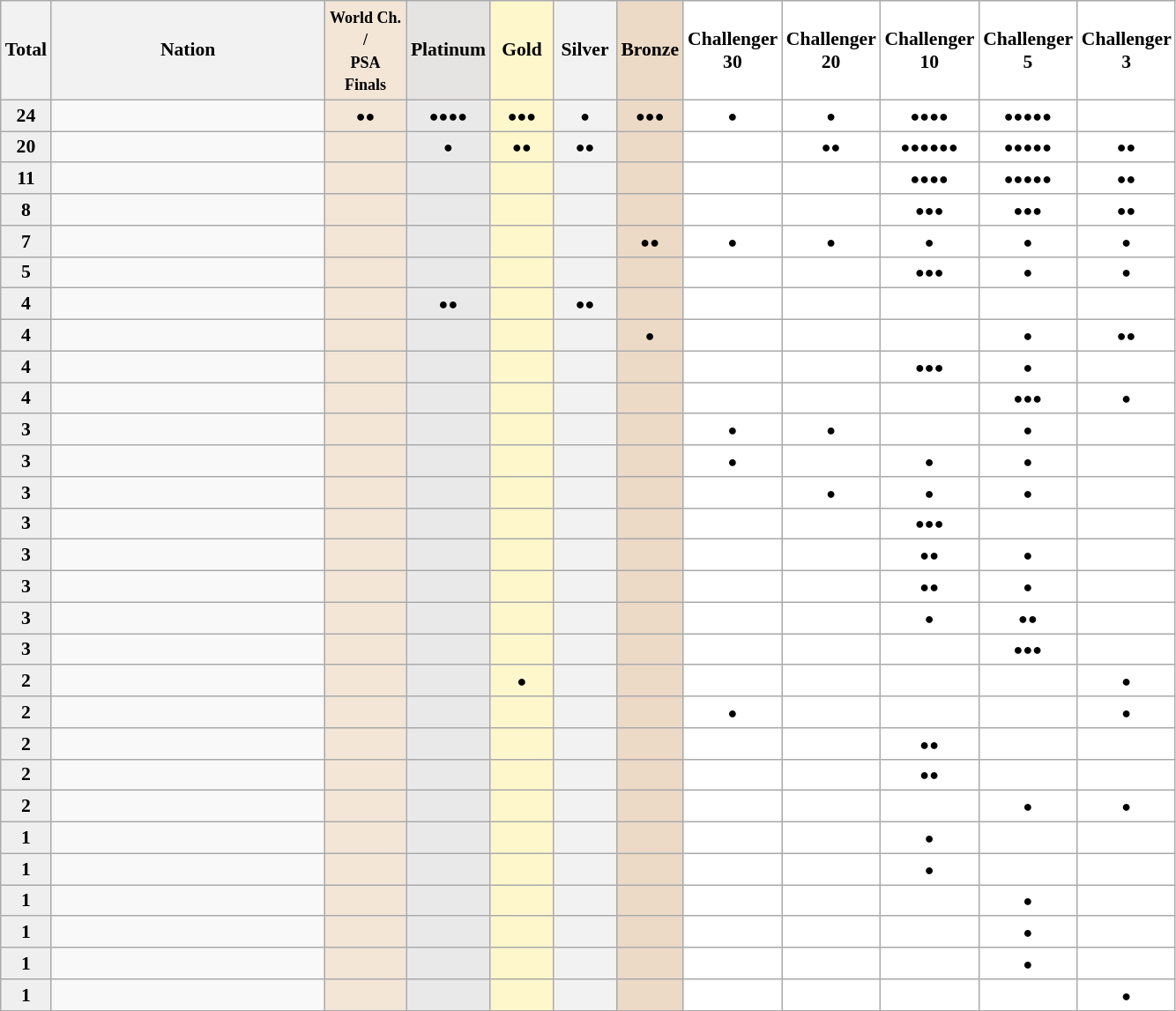<table class="sortable wikitable" style="font-size:90%">
<tr>
<th width="30">Total</th>
<th width="200">Nation</th>
<th width="55" style="background:#F3E6D7;"><small>World Ch. /<br>PSA Finals</small></th>
<th width="41" style="background:#E5E4E2;">Platinum</th>
<th width="41" style="background:#fff7cc;">Gold</th>
<th width="41" style="background:#f2f2f2;">Silver</th>
<th width="41" style="background:#ecd9c6;">Bronze</th>
<th width="41" style="background:#fff;">Challenger 30</th>
<th width="41" style="background:#fff;">Challenger 20</th>
<th width="41" style="background:#fff;">Challenger 10</th>
<th width="41" style="background:#fff;">Challenger 5</th>
<th width="41" style="background:#fff;">Challenger 3</th>
</tr>
<tr style="text-align:center">
<td style="background:#efefef;"><strong>24</strong></td>
<td style="text-align:left"></td>
<td style="background:#F3E6D7;"> <small>●●</small></td>
<td style="background:#E9E9E9;"> <small>●●●●</small></td>
<td style="background:#fff7cc;"> <small>●●●</small></td>
<td style="background:#f2f2f2;"> <small>●</small></td>
<td style="background:#ecd9c6;"> <small>●●●</small></td>
<td style="background:#fff;"> <small>●</small></td>
<td style="background:#fff;"> <small>●</small></td>
<td style="background:#fff;"> <small>●●●●</small></td>
<td style="background:#fff;"> <small>●●●●●</small></td>
<td style="background:#fff;"></td>
</tr>
<tr style="text-align:center">
<td style="background:#efefef;"><strong>20</strong></td>
<td style="text-align:left"></td>
<td style="background:#F3E6D7;"></td>
<td style="background:#E9E9E9;"> <small>●</small></td>
<td style="background:#fff7cc;"> <small>●●</small></td>
<td style="background:#f2f2f2;"> <small>●●</small></td>
<td style="background:#ecd9c6;"></td>
<td style="background:#fff;"></td>
<td style="background:#fff;"> <small>●●</small></td>
<td style="background:#fff;"> <small>●●●●●●</small></td>
<td style="background:#fff;"> <small>●●●●●</small></td>
<td style="background:#fff;"> <small>●●</small></td>
</tr>
<tr style="text-align:center">
<td style="background:#efefef;"><strong>11</strong></td>
<td style="text-align:left"></td>
<td style="background:#F3E6D7;"></td>
<td style="background:#E9E9E9;"></td>
<td style="background:#fff7cc;"></td>
<td style="background:#f2f2f2;"></td>
<td style="background:#ecd9c6;"></td>
<td style="background:#fff;"></td>
<td style="background:#fff;"></td>
<td style="background:#fff;"> <small>●●●●</small></td>
<td style="background:#fff;"> <small>●●●●●</small></td>
<td style="background:#fff;"> <small>●●</small></td>
</tr>
<tr style="text-align:center">
<td style="background:#efefef;"><strong>8</strong></td>
<td style="text-align:left"></td>
<td style="background:#F3E6D7;"></td>
<td style="background:#E9E9E9;"></td>
<td style="background:#fff7cc;"></td>
<td style="background:#f2f2f2;"></td>
<td style="background:#ecd9c6;"></td>
<td style="background:#fff;"></td>
<td style="background:#fff;"></td>
<td style="background:#fff;"> <small>●●●</small></td>
<td style="background:#fff;"> <small>●●●</small></td>
<td style="background:#fff;"> <small>●●</small></td>
</tr>
<tr style="text-align:center">
<td style="background:#efefef;"><strong>7</strong></td>
<td style="text-align:left"></td>
<td style="background:#F3E6D7;"></td>
<td style="background:#E9E9E9;"></td>
<td style="background:#fff7cc;"></td>
<td style="background:#f2f2f2;"></td>
<td style="background:#ecd9c6;"> <small>●●</small></td>
<td style="background:#fff;"> <small>●</small></td>
<td style="background:#fff;"> <small>●</small></td>
<td style="background:#fff;"> <small>●</small></td>
<td style="background:#fff;"> <small>●</small></td>
<td style="background:#fff;"> <small>●</small></td>
</tr>
<tr style="text-align:center">
<td style="background:#efefef;"><strong>5</strong></td>
<td style="text-align:left"></td>
<td style="background:#F3E6D7;"></td>
<td style="background:#E9E9E9;"></td>
<td style="background:#fff7cc;"></td>
<td style="background:#f2f2f2;"></td>
<td style="background:#ecd9c6;"></td>
<td style="background:#fff;"></td>
<td style="background:#fff;"></td>
<td style="background:#fff;"> <small>●●●</small></td>
<td style="background:#fff;"> <small>●</small></td>
<td style="background:#fff;"> <small>●</small></td>
</tr>
<tr style="text-align:center">
<td style="background:#efefef;"><strong>4</strong></td>
<td style="text-align:left"></td>
<td style="background:#F3E6D7;"></td>
<td style="background:#E9E9E9;"> <small>●●</small></td>
<td style="background:#fff7cc;"></td>
<td style="background:#f2f2f2;"> <small>●●</small></td>
<td style="background:#ecd9c6;"></td>
<td style="background:#fff;"></td>
<td style="background:#fff;"></td>
<td style="background:#fff;"></td>
<td style="background:#fff;"></td>
<td style="background:#fff;"></td>
</tr>
<tr style="text-align:center">
<td style="background:#efefef;"><strong>4</strong></td>
<td style="text-align:left"></td>
<td style="background:#F3E6D7;"></td>
<td style="background:#E9E9E9;"></td>
<td style="background:#fff7cc;"></td>
<td style="background:#f2f2f2;"></td>
<td style="background:#ecd9c6;"> <small>●</small></td>
<td style="background:#fff;"></td>
<td style="background:#fff;"></td>
<td style="background:#fff;"></td>
<td style="background:#fff;"> <small>●</small></td>
<td style="background:#fff;"> <small>●●</small></td>
</tr>
<tr style="text-align:center">
<td style="background:#efefef;"><strong>4</strong></td>
<td style="text-align:left"></td>
<td style="background:#F3E6D7;"></td>
<td style="background:#E9E9E9;"></td>
<td style="background:#fff7cc;"></td>
<td style="background:#f2f2f2;"></td>
<td style="background:#ecd9c6;"></td>
<td style="background:#fff;"></td>
<td style="background:#fff;"></td>
<td style="background:#fff;"> <small>●●●</small></td>
<td style="background:#fff;"> <small>●</small></td>
<td style="background:#fff;"></td>
</tr>
<tr style="text-align:center">
<td style="background:#efefef;"><strong>4</strong></td>
<td style="text-align:left"></td>
<td style="background:#F3E6D7;"></td>
<td style="background:#E9E9E9;"></td>
<td style="background:#fff7cc;"></td>
<td style="background:#f2f2f2;"></td>
<td style="background:#ecd9c6;"></td>
<td style="background:#fff;"></td>
<td style="background:#fff;"></td>
<td style="background:#fff;"></td>
<td style="background:#fff;"> <small>●●●</small></td>
<td style="background:#fff;"> <small>●</small></td>
</tr>
<tr style="text-align:center">
<td style="background:#efefef;"><strong>3</strong></td>
<td style="text-align:left"></td>
<td style="background:#F3E6D7;"></td>
<td style="background:#E9E9E9;"></td>
<td style="background:#fff7cc;"></td>
<td style="background:#f2f2f2;"></td>
<td style="background:#ecd9c6;"></td>
<td style="background:#fff;"> <small>●</small></td>
<td style="background:#fff;"> <small>●</small></td>
<td style="background:#fff;"></td>
<td style="background:#fff;"> <small>●</small></td>
<td style="background:#fff;"></td>
</tr>
<tr style="text-align:center">
<td style="background:#efefef;"><strong>3</strong></td>
<td style="text-align:left"></td>
<td style="background:#F3E6D7;"></td>
<td style="background:#E9E9E9;"></td>
<td style="background:#fff7cc;"></td>
<td style="background:#f2f2f2;"></td>
<td style="background:#ecd9c6;"></td>
<td style="background:#fff;"> <small>●</small></td>
<td style="background:#fff;"></td>
<td style="background:#fff;"> <small>●</small></td>
<td style="background:#fff;"> <small>●</small></td>
<td style="background:#fff;"></td>
</tr>
<tr style="text-align:center">
<td style="background:#efefef;"><strong>3</strong></td>
<td style="text-align:left"></td>
<td style="background:#F3E6D7;"></td>
<td style="background:#E9E9E9;"></td>
<td style="background:#fff7cc;"></td>
<td style="background:#f2f2f2;"></td>
<td style="background:#ecd9c6;"></td>
<td style="background:#fff;"></td>
<td style="background:#fff;"> <small>●</small></td>
<td style="background:#fff;"> <small>●</small></td>
<td style="background:#fff;"> <small>●</small></td>
<td style="background:#fff;"></td>
</tr>
<tr style="text-align:center">
<td style="background:#efefef;"><strong>3</strong></td>
<td style="text-align:left"></td>
<td style="background:#F3E6D7;"></td>
<td style="background:#E9E9E9;"></td>
<td style="background:#fff7cc;"></td>
<td style="background:#f2f2f2;"></td>
<td style="background:#ecd9c6;"></td>
<td style="background:#fff;"></td>
<td style="background:#fff;"></td>
<td style="background:#fff;"> <small>●●●</small></td>
<td style="background:#fff;"></td>
<td style="background:#fff;"></td>
</tr>
<tr style="text-align:center">
<td style="background:#efefef;"><strong>3</strong></td>
<td style="text-align:left"></td>
<td style="background:#F3E6D7;"></td>
<td style="background:#E9E9E9;"></td>
<td style="background:#fff7cc;"></td>
<td style="background:#f2f2f2;"></td>
<td style="background:#ecd9c6;"></td>
<td style="background:#fff;"></td>
<td style="background:#fff;"></td>
<td style="background:#fff;"> <small>●●</small></td>
<td style="background:#fff;"> <small>●</small></td>
<td style="background:#fff;"></td>
</tr>
<tr style="text-align:center">
<td style="background:#efefef;"><strong>3</strong></td>
<td style="text-align:left"></td>
<td style="background:#F3E6D7;"></td>
<td style="background:#E9E9E9;"></td>
<td style="background:#fff7cc;"></td>
<td style="background:#f2f2f2;"></td>
<td style="background:#ecd9c6;"></td>
<td style="background:#fff;"></td>
<td style="background:#fff;"></td>
<td style="background:#fff;"> <small>●●</small></td>
<td style="background:#fff;"> <small>●</small></td>
<td style="background:#fff;"></td>
</tr>
<tr style="text-align:center">
<td style="background:#efefef;"><strong>3</strong></td>
<td style="text-align:left"></td>
<td style="background:#F3E6D7;"></td>
<td style="background:#E9E9E9;"></td>
<td style="background:#fff7cc;"></td>
<td style="background:#f2f2f2;"></td>
<td style="background:#ecd9c6;"></td>
<td style="background:#fff;"></td>
<td style="background:#fff;"></td>
<td style="background:#fff;"> <small>●</small></td>
<td style="background:#fff;"> <small>●●</small></td>
<td style="background:#fff;"></td>
</tr>
<tr style="text-align:center">
<td style="background:#efefef;"><strong>3</strong></td>
<td style="text-align:left"></td>
<td style="background:#F3E6D7;"></td>
<td style="background:#E9E9E9;"></td>
<td style="background:#fff7cc;"></td>
<td style="background:#f2f2f2;"></td>
<td style="background:#ecd9c6;"></td>
<td style="background:#fff;"></td>
<td style="background:#fff;"></td>
<td style="background:#fff;"></td>
<td style="background:#fff;"> <small>●●●</small></td>
<td style="background:#fff;"></td>
</tr>
<tr style="text-align:center">
<td style="background:#efefef;"><strong>2</strong></td>
<td style="text-align:left"></td>
<td style="background:#F3E6D7;"></td>
<td style="background:#E9E9E9;"></td>
<td style="background:#fff7cc;"> <small>●</small></td>
<td style="background:#f2f2f2;"></td>
<td style="background:#ecd9c6;"></td>
<td style="background:#fff;"> <small> </small></td>
<td style="background:#fff;"></td>
<td style="background:#fff;"></td>
<td style="background:#fff;"></td>
<td style="background:#fff;"> <small>●</small></td>
</tr>
<tr style="text-align:center">
<td style="background:#efefef;"><strong>2</strong></td>
<td style="text-align:left"></td>
<td style="background:#F3E6D7;"></td>
<td style="background:#E9E9E9;"></td>
<td style="background:#fff7cc;"></td>
<td style="background:#f2f2f2;"></td>
<td style="background:#ecd9c6;"></td>
<td style="background:#fff;"> <small>●</small></td>
<td style="background:#fff;"></td>
<td style="background:#fff;"></td>
<td style="background:#fff;"></td>
<td style="background:#fff;"> <small>●</small></td>
</tr>
<tr style="text-align:center">
<td style="background:#efefef;"><strong>2</strong></td>
<td style="text-align:left"></td>
<td style="background:#F3E6D7;"></td>
<td style="background:#E9E9E9;"></td>
<td style="background:#fff7cc;"></td>
<td style="background:#f2f2f2;"></td>
<td style="background:#ecd9c6;"></td>
<td style="background:#fff;"></td>
<td style="background:#fff;"></td>
<td style="background:#fff;"> <small>●●</small></td>
<td style="background:#fff;"></td>
<td style="background:#fff;"></td>
</tr>
<tr style="text-align:center">
<td style="background:#efefef;"><strong>2</strong></td>
<td style="text-align:left"></td>
<td style="background:#F3E6D7;"></td>
<td style="background:#E9E9E9;"></td>
<td style="background:#fff7cc;"></td>
<td style="background:#f2f2f2;"></td>
<td style="background:#ecd9c6;"></td>
<td style="background:#fff;"></td>
<td style="background:#fff;"></td>
<td style="background:#fff;"> <small>●●</small></td>
<td style="background:#fff;"></td>
<td style="background:#fff;"></td>
</tr>
<tr style="text-align:center">
<td style="background:#efefef;"><strong>2</strong></td>
<td style="text-align:left"></td>
<td style="background:#F3E6D7;"></td>
<td style="background:#E9E9E9;"></td>
<td style="background:#fff7cc;"></td>
<td style="background:#f2f2f2;"></td>
<td style="background:#ecd9c6;"></td>
<td style="background:#fff;"></td>
<td style="background:#fff;"></td>
<td style="background:#fff;"></td>
<td style="background:#fff;"> <small>●</small></td>
<td style="background:#fff;"> <small>●</small></td>
</tr>
<tr style="text-align:center">
<td style="background:#efefef;"><strong>1</strong></td>
<td style="text-align:left"></td>
<td style="background:#F3E6D7;"></td>
<td style="background:#E9E9E9;"></td>
<td style="background:#fff7cc;"></td>
<td style="background:#f2f2f2;"></td>
<td style="background:#ecd9c6;"></td>
<td style="background:#fff;"></td>
<td style="background:#fff;"></td>
<td style="background:#fff;"> <small>●</small></td>
<td style="background:#fff;"></td>
<td style="background:#fff;"></td>
</tr>
<tr style="text-align:center">
<td style="background:#efefef;"><strong>1</strong></td>
<td style="text-align:left"></td>
<td style="background:#F3E6D7;"></td>
<td style="background:#E9E9E9;"></td>
<td style="background:#fff7cc;"></td>
<td style="background:#f2f2f2;"></td>
<td style="background:#ecd9c6;"></td>
<td style="background:#fff;"></td>
<td style="background:#fff;"></td>
<td style="background:#fff;"> <small>●</small></td>
<td style="background:#fff;"></td>
<td style="background:#fff;"></td>
</tr>
<tr style="text-align:center">
<td style="background:#efefef;"><strong>1</strong></td>
<td style="text-align:left"></td>
<td style="background:#F3E6D7;"></td>
<td style="background:#E9E9E9;"></td>
<td style="background:#fff7cc;"></td>
<td style="background:#f2f2f2;"></td>
<td style="background:#ecd9c6;"></td>
<td style="background:#fff;"></td>
<td style="background:#fff;"></td>
<td style="background:#fff;"></td>
<td style="background:#fff;"> <small>●</small></td>
<td style="background:#fff;"></td>
</tr>
<tr style="text-align:center">
<td style="background:#efefef;"><strong>1</strong></td>
<td style="text-align:left"></td>
<td style="background:#F3E6D7;"></td>
<td style="background:#E9E9E9;"></td>
<td style="background:#fff7cc;"></td>
<td style="background:#f2f2f2;"></td>
<td style="background:#ecd9c6;"></td>
<td style="background:#fff;"></td>
<td style="background:#fff;"></td>
<td style="background:#fff;"></td>
<td style="background:#fff;"> <small>●</small></td>
<td style="background:#fff;"></td>
</tr>
<tr style="text-align:center">
<td style="background:#efefef;"><strong>1</strong></td>
<td style="text-align:left"></td>
<td style="background:#F3E6D7;"></td>
<td style="background:#E9E9E9;"></td>
<td style="background:#fff7cc;"></td>
<td style="background:#f2f2f2;"></td>
<td style="background:#ecd9c6;"></td>
<td style="background:#fff;"></td>
<td style="background:#fff;"></td>
<td style="background:#fff;"></td>
<td style="background:#fff;"> <small>●</small></td>
<td style="background:#fff;"></td>
</tr>
<tr style="text-align:center">
<td style="background:#efefef;"><strong>1</strong></td>
<td style="text-align:left"></td>
<td style="background:#F3E6D7;"></td>
<td style="background:#E9E9E9;"></td>
<td style="background:#fff7cc;"></td>
<td style="background:#f2f2f2;"></td>
<td style="background:#ecd9c6;"></td>
<td style="background:#fff;"></td>
<td style="background:#fff;"></td>
<td style="background:#fff;"></td>
<td style="background:#fff;"> <small> </small></td>
<td style="background:#fff;"> <small>●</small></td>
</tr>
</table>
